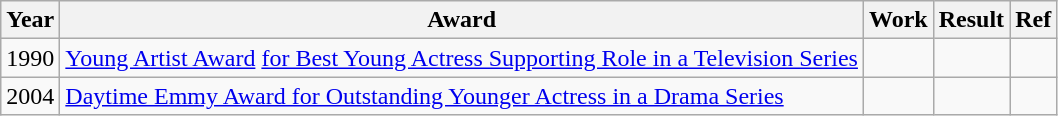<table class="wikitable sortable plainrowheaders">
<tr>
<th scope="col">Year</th>
<th scope="col">Award</th>
<th scope="col">Work</th>
<th scope="col">Result</th>
<th scope="col">Ref</th>
</tr>
<tr>
<td style="text-align:center;">1990</td>
<td><a href='#'>Young Artist Award</a>  <a href='#'>for Best Young Actress Supporting Role in a Television Series</a></td>
<td></td>
<td></td>
<td></td>
</tr>
<tr>
<td style="text-align:center;">2004</td>
<td><a href='#'>Daytime Emmy Award for Outstanding Younger Actress in a Drama Series</a></td>
<td></td>
<td></td>
<td></td>
</tr>
</table>
